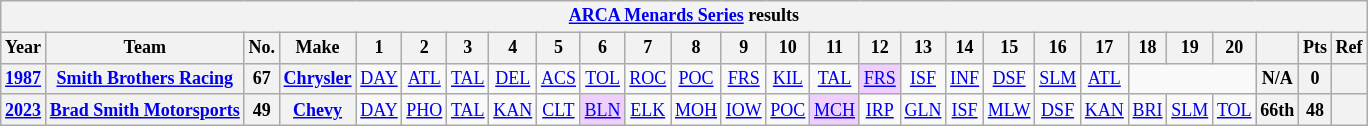<table class="wikitable" style="text-align:center; font-size:75%">
<tr>
<th colspan=35><a href='#'>ARCA Menards Series</a> results</th>
</tr>
<tr>
<th>Year</th>
<th>Team</th>
<th>No.</th>
<th>Make</th>
<th>1</th>
<th>2</th>
<th>3</th>
<th>4</th>
<th>5</th>
<th>6</th>
<th>7</th>
<th>8</th>
<th>9</th>
<th>10</th>
<th>11</th>
<th>12</th>
<th>13</th>
<th>14</th>
<th>15</th>
<th>16</th>
<th>17</th>
<th>18</th>
<th>19</th>
<th>20</th>
<th></th>
<th>Pts</th>
<th>Ref</th>
</tr>
<tr>
<th><a href='#'>1987</a></th>
<th><a href='#'>Smith Brothers Racing</a></th>
<th>67</th>
<th><a href='#'>Chrysler</a></th>
<td><a href='#'>DAY</a></td>
<td><a href='#'>ATL</a></td>
<td><a href='#'>TAL</a></td>
<td><a href='#'>DEL</a></td>
<td><a href='#'>ACS</a></td>
<td><a href='#'>TOL</a></td>
<td><a href='#'>ROC</a></td>
<td><a href='#'>POC</a></td>
<td><a href='#'>FRS</a></td>
<td><a href='#'>KIL</a></td>
<td><a href='#'>TAL</a></td>
<td style="background:#EFCFFF;"><a href='#'>FRS</a><br></td>
<td><a href='#'>ISF</a></td>
<td><a href='#'>INF</a></td>
<td><a href='#'>DSF</a></td>
<td><a href='#'>SLM</a></td>
<td><a href='#'>ATL</a></td>
<td colspan=3></td>
<th>N/A</th>
<th>0</th>
<th></th>
</tr>
<tr>
<th><a href='#'>2023</a></th>
<th><a href='#'>Brad Smith Motorsports</a></th>
<th>49</th>
<th><a href='#'>Chevy</a></th>
<td><a href='#'>DAY</a></td>
<td><a href='#'>PHO</a></td>
<td><a href='#'>TAL</a></td>
<td><a href='#'>KAN</a></td>
<td><a href='#'>CLT</a></td>
<td style="background:#EFCFFF;"><a href='#'>BLN</a><br></td>
<td><a href='#'>ELK</a></td>
<td><a href='#'>MOH</a></td>
<td><a href='#'>IOW</a></td>
<td><a href='#'>POC</a></td>
<td style="background:#EFCFFF;"><a href='#'>MCH</a><br></td>
<td><a href='#'>IRP</a></td>
<td><a href='#'>GLN</a></td>
<td><a href='#'>ISF</a></td>
<td><a href='#'>MLW</a></td>
<td><a href='#'>DSF</a></td>
<td><a href='#'>KAN</a></td>
<td><a href='#'>BRI</a></td>
<td><a href='#'>SLM</a></td>
<td><a href='#'>TOL</a></td>
<th>66th</th>
<th>48</th>
<th></th>
</tr>
</table>
